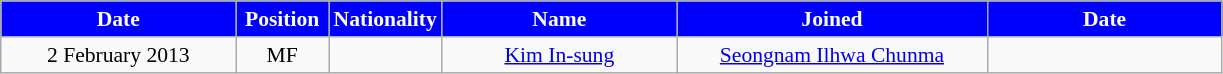<table class="wikitable"  style="text-align:center; font-size:90%; ">
<tr>
<th style="background:#00f; color:white; width:150px;">Date</th>
<th style="background:#00f; color:white; width:55px;">Position</th>
<th style="background:#00f; color:white; width:55px;">Nationality</th>
<th style="background:#00f; color:white; width:150px;">Name</th>
<th style="background:#00f; color:white; width:200px;">Joined</th>
<th style="background:#00f; color:white; width:150px;">Date</th>
</tr>
<tr>
<td>2 February 2013</td>
<td>MF</td>
<td></td>
<td><a href='#'>Kim In-sung</a></td>
<td><a href='#'>Seongnam Ilhwa Chunma</a></td>
<td></td>
</tr>
</table>
